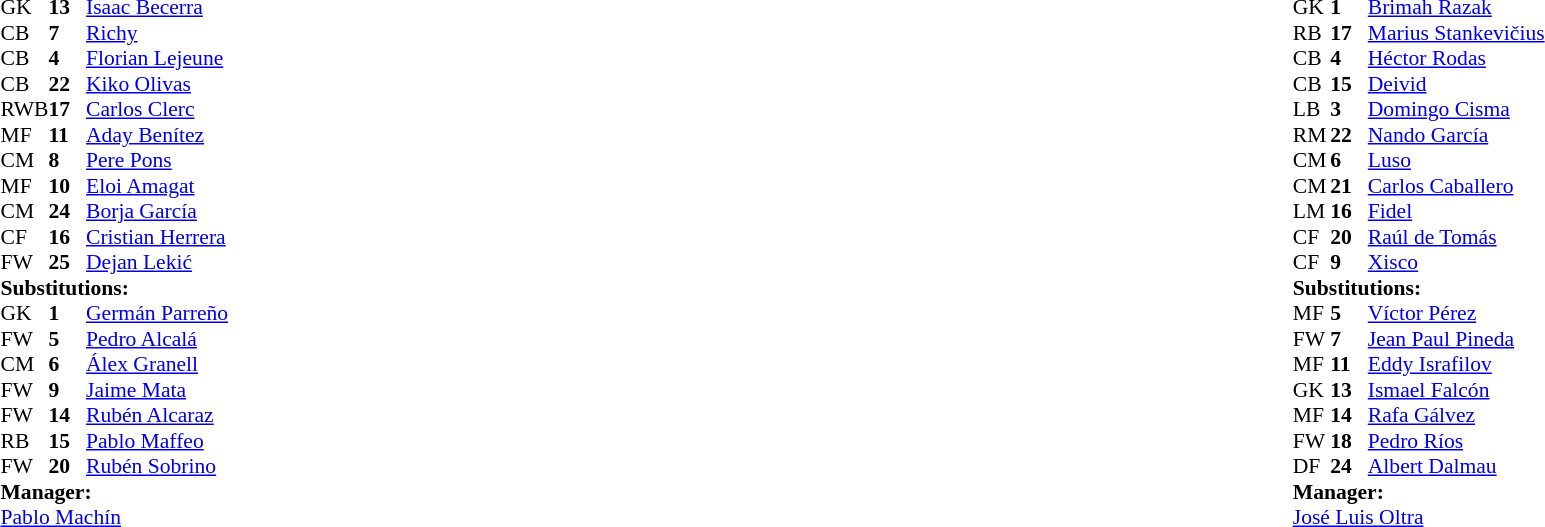<table width="100%">
<tr>
<td valign="top" width="50%"><br><table style="font-size: 90%" cellspacing="0" cellpadding="0">
<tr>
<th width="25"></th>
<th width="25"></th>
</tr>
<tr>
<td>GK</td>
<td><strong>13</strong></td>
<td> <a href='#'>Isaac Becerra</a></td>
</tr>
<tr>
<td>CB</td>
<td><strong>7</strong></td>
<td> <a href='#'>Richy</a></td>
</tr>
<tr>
<td>CB</td>
<td><strong>4</strong></td>
<td> <a href='#'>Florian Lejeune</a></td>
<td></td>
</tr>
<tr>
<td>CB</td>
<td><strong>22</strong></td>
<td> <a href='#'>Kiko Olivas</a></td>
</tr>
<tr>
<td>RWB</td>
<td><strong>17</strong></td>
<td> <a href='#'>Carlos Clerc</a></td>
</tr>
<tr>
<td>MF</td>
<td><strong>11</strong></td>
<td> <a href='#'>Aday Benítez</a></td>
<td></td>
<td></td>
</tr>
<tr>
<td>CM</td>
<td><strong>8</strong></td>
<td> <a href='#'>Pere Pons</a></td>
</tr>
<tr>
<td>MF</td>
<td><strong>10</strong></td>
<td> <a href='#'>Eloi Amagat</a></td>
<td></td>
<td></td>
</tr>
<tr>
<td>CM</td>
<td><strong>24</strong></td>
<td> <a href='#'>Borja García</a></td>
</tr>
<tr>
<td>CF</td>
<td><strong>16</strong></td>
<td> <a href='#'>Cristian Herrera</a></td>
</tr>
<tr>
<td>FW</td>
<td><strong>25</strong></td>
<td> <a href='#'>Dejan Lekić</a></td>
<td></td>
<td></td>
</tr>
<tr>
<td colspan=3><strong>Substitutions:</strong></td>
</tr>
<tr>
<td>GK</td>
<td><strong>1</strong></td>
<td> <a href='#'>Germán Parreño</a></td>
</tr>
<tr>
<td>FW</td>
<td><strong>5</strong></td>
<td> <a href='#'>Pedro Alcalá</a></td>
</tr>
<tr>
<td>CM</td>
<td><strong>6</strong></td>
<td> <a href='#'>Álex Granell</a></td>
<td></td>
<td></td>
</tr>
<tr>
<td>FW</td>
<td><strong>9</strong></td>
<td> <a href='#'>Jaime Mata</a></td>
</tr>
<tr>
<td>FW</td>
<td><strong>14</strong></td>
<td> <a href='#'>Rubén Alcaraz</a></td>
</tr>
<tr>
<td>RB</td>
<td><strong>15</strong></td>
<td> <a href='#'>Pablo Maffeo</a></td>
<td></td>
<td></td>
</tr>
<tr>
<td>FW</td>
<td><strong>20</strong></td>
<td> <a href='#'>Rubén Sobrino</a></td>
<td></td>
<td></td>
</tr>
<tr>
<td colspan=3><strong>Manager:</strong></td>
</tr>
<tr>
<td colspan=3> <a href='#'>Pablo Machín</a></td>
</tr>
</table>
</td>
<td valign="top"></td>
<td valign="top" width="50%"><br><table style="font-size: 90%" cellspacing="0" cellpadding="0" align="center">
<tr>
<th width=25></th>
<th width=25></th>
</tr>
<tr>
<td>GK</td>
<td><strong>1</strong></td>
<td> <a href='#'>Brimah Razak</a></td>
</tr>
<tr>
<td>RB</td>
<td><strong>17</strong></td>
<td> <a href='#'>Marius Stankevičius</a></td>
<td></td>
</tr>
<tr>
<td>CB</td>
<td><strong>4</strong></td>
<td> <a href='#'>Héctor Rodas</a></td>
</tr>
<tr>
<td>CB</td>
<td><strong>15</strong></td>
<td> <a href='#'>Deivid</a></td>
<td></td>
</tr>
<tr>
<td>LB</td>
<td><strong>3</strong></td>
<td> <a href='#'>Domingo Cisma</a></td>
</tr>
<tr>
<td>RM</td>
<td><strong>22</strong></td>
<td> <a href='#'>Nando García</a></td>
<td></td>
<td></td>
</tr>
<tr>
<td>CM</td>
<td><strong>6</strong></td>
<td> <a href='#'>Luso</a></td>
<td></td>
<td></td>
</tr>
<tr>
<td>CM</td>
<td><strong>21</strong></td>
<td> <a href='#'>Carlos Caballero</a></td>
</tr>
<tr>
<td>LM</td>
<td><strong>16</strong></td>
<td> <a href='#'>Fidel</a></td>
</tr>
<tr>
<td>CF</td>
<td><strong>20</strong></td>
<td> <a href='#'>Raúl de Tomás</a></td>
</tr>
<tr>
<td>CF</td>
<td><strong>9</strong></td>
<td> <a href='#'>Xisco</a></td>
<td></td>
<td></td>
</tr>
<tr>
<td colspan=3><strong>Substitutions:</strong></td>
</tr>
<tr>
<td>MF</td>
<td><strong>5</strong></td>
<td> <a href='#'>Víctor Pérez</a></td>
<td></td>
<td></td>
</tr>
<tr>
<td>FW</td>
<td><strong>7</strong></td>
<td> <a href='#'>Jean Paul Pineda</a></td>
<td></td>
<td></td>
</tr>
<tr>
<td>MF</td>
<td><strong>11</strong></td>
<td> <a href='#'>Eddy Israfilov</a></td>
</tr>
<tr>
<td>GK</td>
<td><strong>13</strong></td>
<td> <a href='#'>Ismael Falcón</a></td>
</tr>
<tr>
<td>MF</td>
<td><strong>14</strong></td>
<td> <a href='#'>Rafa Gálvez</a></td>
</tr>
<tr>
<td>FW</td>
<td><strong>18</strong></td>
<td> <a href='#'>Pedro Ríos</a></td>
<td></td>
<td></td>
</tr>
<tr>
<td>DF</td>
<td><strong>24</strong></td>
<td> <a href='#'>Albert Dalmau</a></td>
</tr>
<tr>
<td colspan=3><strong>Manager:</strong></td>
</tr>
<tr>
<td colspan=3> <a href='#'>José Luis Oltra</a></td>
</tr>
</table>
</td>
</tr>
</table>
